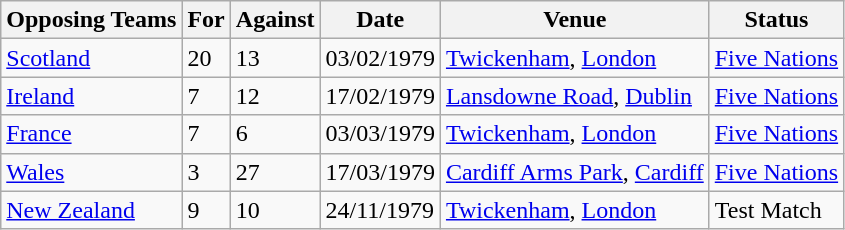<table class="wikitable">
<tr>
<th>Opposing Teams</th>
<th>For</th>
<th>Against</th>
<th>Date</th>
<th>Venue</th>
<th>Status</th>
</tr>
<tr>
<td><a href='#'>Scotland</a></td>
<td>20</td>
<td>13</td>
<td>03/02/1979</td>
<td><a href='#'>Twickenham</a>, <a href='#'>London</a></td>
<td><a href='#'>Five Nations</a></td>
</tr>
<tr>
<td><a href='#'>Ireland</a></td>
<td>7</td>
<td>12</td>
<td>17/02/1979</td>
<td><a href='#'>Lansdowne Road</a>, <a href='#'>Dublin</a></td>
<td><a href='#'>Five Nations</a></td>
</tr>
<tr>
<td><a href='#'>France</a></td>
<td>7</td>
<td>6</td>
<td>03/03/1979</td>
<td><a href='#'>Twickenham</a>, <a href='#'>London</a></td>
<td><a href='#'>Five Nations</a></td>
</tr>
<tr>
<td><a href='#'>Wales</a></td>
<td>3</td>
<td>27</td>
<td>17/03/1979</td>
<td><a href='#'>Cardiff Arms Park</a>, <a href='#'>Cardiff</a></td>
<td><a href='#'>Five Nations</a></td>
</tr>
<tr>
<td><a href='#'>New Zealand</a></td>
<td>9</td>
<td>10</td>
<td>24/11/1979</td>
<td><a href='#'>Twickenham</a>, <a href='#'>London</a></td>
<td>Test Match</td>
</tr>
</table>
